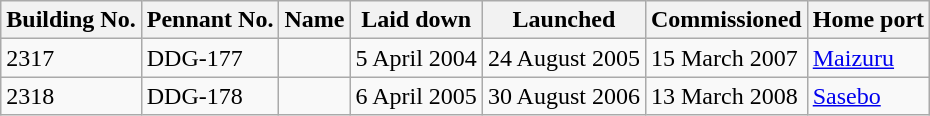<table class=wikitable>
<tr>
<th>Building No.</th>
<th>Pennant No.</th>
<th>Name</th>
<th>Laid down</th>
<th>Launched</th>
<th>Commissioned</th>
<th>Home port</th>
</tr>
<tr>
<td>2317</td>
<td>DDG-177</td>
<td></td>
<td>5 April 2004</td>
<td>24 August 2005</td>
<td>15 March 2007</td>
<td><a href='#'>Maizuru</a></td>
</tr>
<tr>
<td>2318</td>
<td>DDG-178</td>
<td></td>
<td>6 April 2005</td>
<td>30 August 2006</td>
<td>13 March 2008</td>
<td><a href='#'>Sasebo</a></td>
</tr>
</table>
